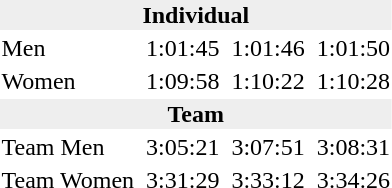<table>
<tr>
<td colspan=7 bgcolor=#eeeeee style=text-align:center;><strong>Individual</strong></td>
</tr>
<tr>
<td>Men</td>
<td></td>
<td>1:01:45</td>
<td></td>
<td>1:01:46</td>
<td></td>
<td>1:01:50</td>
</tr>
<tr>
<td>Women</td>
<td></td>
<td>1:09:58</td>
<td></td>
<td>1:10:22</td>
<td></td>
<td>1:10:28</td>
</tr>
<tr>
<td colspan=7 bgcolor=#eeeeee style=text-align:center;><strong>Team</strong></td>
</tr>
<tr>
<td>Team Men</td>
<td></td>
<td>3:05:21</td>
<td></td>
<td>3:07:51</td>
<td></td>
<td>3:08:31</td>
</tr>
<tr>
<td>Team Women</td>
<td></td>
<td>3:31:29</td>
<td></td>
<td>3:33:12</td>
<td></td>
<td>3:34:26</td>
</tr>
</table>
